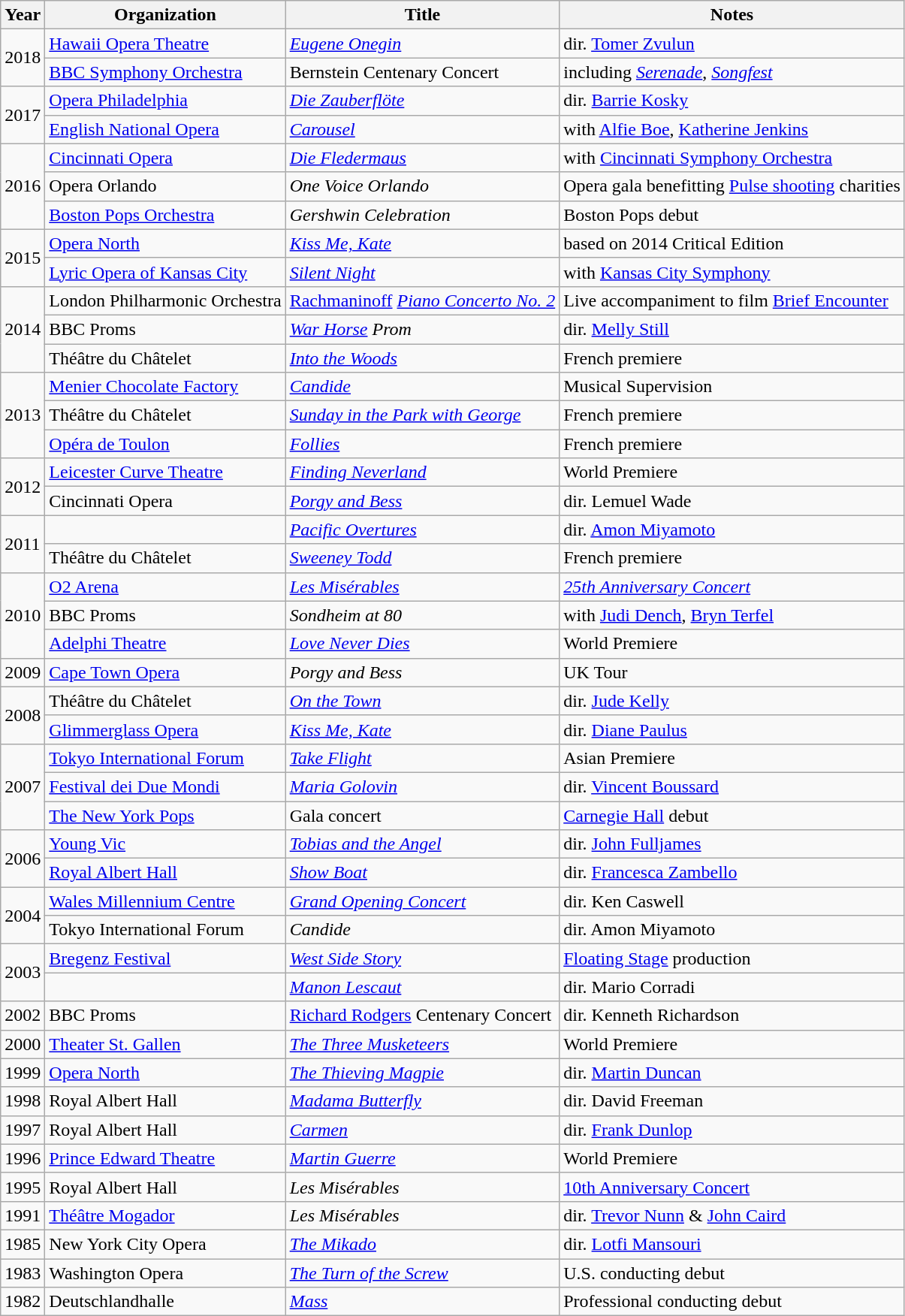<table class="wikitable">
<tr>
<th>Year</th>
<th>Organization</th>
<th>Title</th>
<th>Notes</th>
</tr>
<tr>
<td rowspan="2">2018</td>
<td><a href='#'>Hawaii Opera Theatre</a></td>
<td><em><a href='#'>Eugene Onegin</a></em></td>
<td>dir. <a href='#'>Tomer Zvulun</a></td>
</tr>
<tr>
<td><a href='#'>BBC Symphony Orchestra</a></td>
<td>Bernstein Centenary Concert</td>
<td>including <em><a href='#'>Serenade</a></em>, <em><a href='#'>Songfest</a></em></td>
</tr>
<tr>
<td rowspan="2">2017</td>
<td><a href='#'>Opera Philadelphia</a></td>
<td><em><a href='#'>Die Zauberflöte</a></em></td>
<td>dir. <a href='#'>Barrie Kosky</a></td>
</tr>
<tr>
<td><a href='#'>English National Opera</a></td>
<td><em><a href='#'>Carousel</a></em></td>
<td>with <a href='#'>Alfie Boe</a>, <a href='#'>Katherine Jenkins</a></td>
</tr>
<tr>
<td rowspan="3">2016</td>
<td><a href='#'>Cincinnati Opera</a></td>
<td><em><a href='#'>Die Fledermaus</a></em></td>
<td>with <a href='#'>Cincinnati Symphony Orchestra</a></td>
</tr>
<tr>
<td>Opera Orlando</td>
<td><em>One Voice Orlando</em></td>
<td>Opera gala benefitting <a href='#'>Pulse shooting</a> charities</td>
</tr>
<tr>
<td><a href='#'>Boston Pops Orchestra</a></td>
<td><em>Gershwin Celebration</em></td>
<td>Boston Pops debut</td>
</tr>
<tr>
<td rowspan="2">2015</td>
<td><a href='#'>Opera North</a></td>
<td><em><a href='#'>Kiss Me, Kate</a></em></td>
<td>based on 2014 Critical Edition</td>
</tr>
<tr>
<td><a href='#'>Lyric Opera of Kansas City</a></td>
<td><em><a href='#'>Silent Night</a></em></td>
<td>with <a href='#'>Kansas City Symphony</a></td>
</tr>
<tr>
<td rowspan="3">2014</td>
<td>London Philharmonic Orchestra</td>
<td><a href='#'>Rachmaninoff</a> <em><a href='#'>Piano Concerto No. 2</a></em></td>
<td>Live accompaniment to film <a href='#'>Brief Encounter</a></td>
</tr>
<tr>
<td>BBC Proms</td>
<td><em><a href='#'>War Horse</a> Prom</em></td>
<td>dir. <a href='#'>Melly Still</a></td>
</tr>
<tr>
<td>Théâtre du Châtelet</td>
<td><em><a href='#'>Into the Woods</a></em></td>
<td>French premiere</td>
</tr>
<tr>
<td rowspan="3">2013</td>
<td><a href='#'>Menier Chocolate Factory</a></td>
<td><em><a href='#'>Candide</a></em></td>
<td>Musical Supervision</td>
</tr>
<tr>
<td>Théâtre du Châtelet</td>
<td><em><a href='#'>Sunday in the Park with George</a></em></td>
<td>French premiere</td>
</tr>
<tr>
<td><a href='#'>Opéra de Toulon</a></td>
<td><em><a href='#'>Follies</a></em></td>
<td>French premiere</td>
</tr>
<tr>
<td rowspan="2">2012</td>
<td><a href='#'>Leicester Curve Theatre</a></td>
<td><em><a href='#'>Finding Neverland</a></em></td>
<td>World Premiere</td>
</tr>
<tr>
<td>Cincinnati Opera</td>
<td><em><a href='#'>Porgy and Bess</a></em></td>
<td>dir. Lemuel Wade</td>
</tr>
<tr>
<td rowspan="2">2011</td>
<td></td>
<td><em><a href='#'>Pacific Overtures</a></em></td>
<td>dir. <a href='#'>Amon Miyamoto</a></td>
</tr>
<tr>
<td>Théâtre du Châtelet</td>
<td><em><a href='#'>Sweeney Todd</a></em></td>
<td>French premiere</td>
</tr>
<tr>
<td rowspan="3">2010</td>
<td><a href='#'>O2 Arena</a></td>
<td><a href='#'><em>Les Misérables</em></a></td>
<td><em><a href='#'>25th Anniversary Concert</a></em></td>
</tr>
<tr>
<td>BBC Proms</td>
<td><em>Sondheim at 80</em></td>
<td>with <a href='#'>Judi Dench</a>, <a href='#'>Bryn Terfel</a></td>
</tr>
<tr>
<td><a href='#'>Adelphi Theatre</a></td>
<td><em><a href='#'>Love Never Dies</a></em></td>
<td>World Premiere</td>
</tr>
<tr>
<td>2009</td>
<td><a href='#'>Cape Town Opera</a></td>
<td><em>Porgy and Bess</em></td>
<td>UK Tour</td>
</tr>
<tr>
<td rowspan="2">2008</td>
<td>Théâtre du Châtelet</td>
<td><em><a href='#'>On the Town</a></em></td>
<td>dir. <a href='#'>Jude Kelly</a></td>
</tr>
<tr>
<td><a href='#'>Glimmerglass Opera</a></td>
<td><em><a href='#'>Kiss Me, Kate</a></em></td>
<td>dir. <a href='#'>Diane Paulus</a></td>
</tr>
<tr>
<td rowspan="3">2007</td>
<td><a href='#'>Tokyo International Forum</a></td>
<td><em><a href='#'>Take Flight</a></em></td>
<td>Asian Premiere</td>
</tr>
<tr>
<td><a href='#'>Festival dei Due Mondi</a></td>
<td><em><a href='#'>Maria Golovin</a></em></td>
<td>dir. <a href='#'>Vincent Boussard</a></td>
</tr>
<tr>
<td><a href='#'>The New York Pops</a></td>
<td>Gala concert</td>
<td><a href='#'>Carnegie Hall</a> debut</td>
</tr>
<tr>
<td rowspan="2">2006</td>
<td><a href='#'>Young Vic</a></td>
<td><em><a href='#'>Tobias and the Angel</a></em></td>
<td>dir. <a href='#'>John Fulljames</a></td>
</tr>
<tr>
<td><a href='#'>Royal Albert Hall</a></td>
<td><em><a href='#'>Show Boat</a></em></td>
<td>dir. <a href='#'>Francesca Zambello</a></td>
</tr>
<tr>
<td rowspan="2">2004</td>
<td><a href='#'>Wales Millennium Centre</a></td>
<td><em><a href='#'>Grand Opening Concert</a></em></td>
<td>dir. Ken Caswell</td>
</tr>
<tr>
<td>Tokyo International Forum</td>
<td><em>Candide</em></td>
<td>dir. Amon Miyamoto</td>
</tr>
<tr>
<td rowspan="2">2003</td>
<td><a href='#'>Bregenz Festival</a></td>
<td><em><a href='#'>West Side Story</a></em></td>
<td><a href='#'>Floating Stage</a> production</td>
</tr>
<tr>
<td></td>
<td><em><a href='#'>Manon Lescaut</a></em></td>
<td>dir. Mario Corradi</td>
</tr>
<tr>
<td>2002</td>
<td>BBC Proms</td>
<td><a href='#'>Richard Rodgers</a> Centenary Concert</td>
<td>dir. Kenneth Richardson</td>
</tr>
<tr>
<td>2000</td>
<td><a href='#'>Theater St. Gallen</a></td>
<td><em><a href='#'>The Three Musketeers</a></em></td>
<td>World Premiere</td>
</tr>
<tr>
<td>1999</td>
<td><a href='#'>Opera North</a></td>
<td><em><a href='#'>The Thieving Magpie</a></em></td>
<td>dir. <a href='#'>Martin Duncan</a></td>
</tr>
<tr>
<td>1998</td>
<td>Royal Albert Hall</td>
<td><em><a href='#'>Madama Butterfly</a></em></td>
<td>dir. David Freeman</td>
</tr>
<tr>
<td>1997</td>
<td>Royal Albert Hall</td>
<td><em><a href='#'>Carmen</a></em></td>
<td>dir. <a href='#'>Frank Dunlop</a></td>
</tr>
<tr>
<td>1996</td>
<td><a href='#'>Prince Edward Theatre</a></td>
<td><em><a href='#'>Martin Guerre</a></em></td>
<td>World Premiere</td>
</tr>
<tr>
<td>1995</td>
<td>Royal Albert Hall</td>
<td><em>Les Misérables</em></td>
<td><a href='#'>10th Anniversary Concert</a></td>
</tr>
<tr>
<td>1991</td>
<td><a href='#'>Théâtre Mogador</a></td>
<td><em>Les Misérables</em></td>
<td>dir. <a href='#'>Trevor Nunn</a> & <a href='#'>John Caird</a></td>
</tr>
<tr>
<td>1985</td>
<td>New York City Opera</td>
<td><em><a href='#'>The Mikado</a></em></td>
<td>dir. <a href='#'>Lotfi Mansouri</a></td>
</tr>
<tr>
<td>1983</td>
<td>Washington Opera</td>
<td><a href='#'><em>The Turn of the Screw</em></a></td>
<td>U.S. conducting debut</td>
</tr>
<tr>
<td>1982</td>
<td>Deutschlandhalle</td>
<td><em><a href='#'>Mass</a></em></td>
<td>Professional conducting debut</td>
</tr>
</table>
